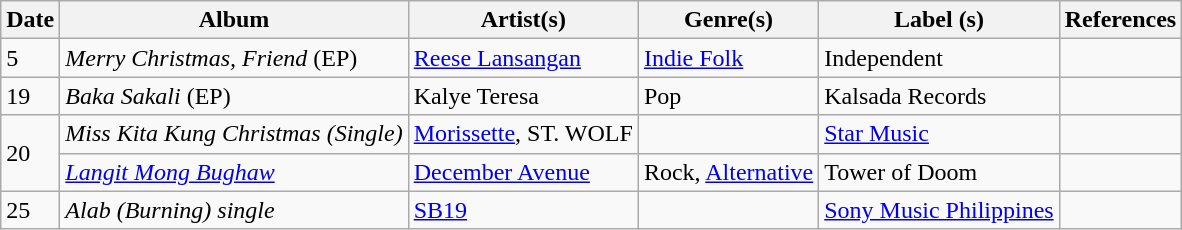<table class="wikitable">
<tr>
<th>Date</th>
<th>Album</th>
<th>Artist(s)</th>
<th>Genre(s)</th>
<th>Label (s)</th>
<th>References</th>
</tr>
<tr>
<td>5</td>
<td><em>Merry Christmas, Friend</em> (EP)</td>
<td><a href='#'>Reese Lansangan</a></td>
<td><a href='#'>Indie Folk</a></td>
<td>Independent</td>
<td></td>
</tr>
<tr>
<td>19</td>
<td><em>Baka Sakali</em> (EP)</td>
<td>Kalye Teresa</td>
<td>Pop</td>
<td>Kalsada Records</td>
<td></td>
</tr>
<tr>
<td rowspan=2>20</td>
<td><em>Miss Kita Kung Christmas (Single)</em></td>
<td><a href='#'>Morissette</a>, ST. WOLF</td>
<td></td>
<td><a href='#'>Star Music</a></td>
<td></td>
</tr>
<tr>
<td><em><a href='#'>Langit Mong Bughaw</a></em></td>
<td><a href='#'>December Avenue</a></td>
<td>Rock, <a href='#'>Alternative</a></td>
<td>Tower of Doom</td>
<td></td>
</tr>
<tr>
<td>25</td>
<td><em>Alab (Burning) single</em></td>
<td><a href='#'>SB19</a></td>
<td></td>
<td><a href='#'>Sony Music Philippines</a></td>
<td></td>
</tr>
</table>
